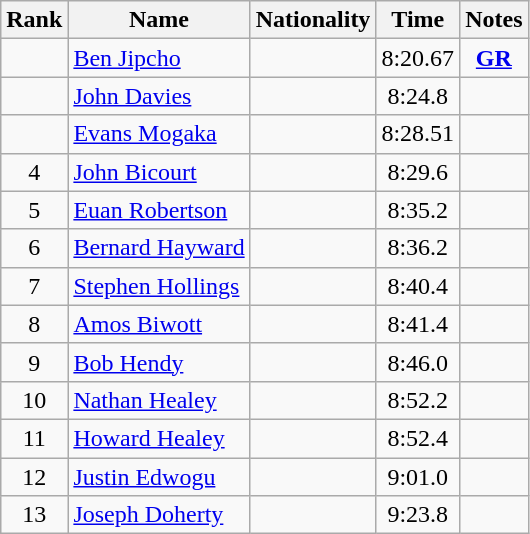<table class="wikitable sortable" style=" text-align:center;">
<tr>
<th scope=col>Rank</th>
<th scope=col>Name</th>
<th scope=col>Nationality</th>
<th scope=col>Time</th>
<th scope=col>Notes</th>
</tr>
<tr>
<td></td>
<td style="text-align:left;"><a href='#'>Ben Jipcho</a></td>
<td style="text-align:left;"></td>
<td>8:20.67</td>
<td><strong><a href='#'>GR</a></strong></td>
</tr>
<tr>
<td></td>
<td style="text-align:left;"><a href='#'>John Davies</a></td>
<td style="text-align:left;"></td>
<td>8:24.8</td>
<td></td>
</tr>
<tr>
<td></td>
<td style="text-align:left;"><a href='#'>Evans Mogaka</a></td>
<td style="text-align:left;"></td>
<td>8:28.51</td>
<td></td>
</tr>
<tr>
<td>4</td>
<td style="text-align:left;"><a href='#'>John Bicourt</a></td>
<td style="text-align:left;"></td>
<td>8:29.6</td>
<td></td>
</tr>
<tr>
<td>5</td>
<td style="text-align:left;"><a href='#'>Euan Robertson</a></td>
<td style="text-align:left;"></td>
<td>8:35.2</td>
<td></td>
</tr>
<tr>
<td>6</td>
<td style="text-align:left;"><a href='#'>Bernard Hayward</a></td>
<td style="text-align:left;"></td>
<td>8:36.2</td>
<td></td>
</tr>
<tr>
<td>7</td>
<td style="text-align:left;"><a href='#'>Stephen Hollings</a></td>
<td style="text-align:left;"></td>
<td>8:40.4</td>
<td></td>
</tr>
<tr>
<td>8</td>
<td style="text-align:left;"><a href='#'>Amos Biwott</a></td>
<td style="text-align:left;"></td>
<td>8:41.4</td>
<td></td>
</tr>
<tr>
<td>9</td>
<td style="text-align:left;"><a href='#'>Bob Hendy</a></td>
<td style="text-align:left;"></td>
<td>8:46.0</td>
<td></td>
</tr>
<tr>
<td>10</td>
<td style="text-align:left;"><a href='#'>Nathan Healey</a></td>
<td style="text-align:left;"></td>
<td>8:52.2</td>
<td></td>
</tr>
<tr>
<td>11</td>
<td style="text-align:left;"><a href='#'>Howard Healey</a></td>
<td style="text-align:left;"></td>
<td>8:52.4</td>
<td></td>
</tr>
<tr>
<td>12</td>
<td style="text-align:left;"><a href='#'>Justin Edwogu</a></td>
<td style="text-align:left;"></td>
<td>9:01.0</td>
<td></td>
</tr>
<tr>
<td>13</td>
<td style="text-align:left;"><a href='#'>Joseph Doherty</a></td>
<td style="text-align:left;"></td>
<td>9:23.8</td>
<td></td>
</tr>
</table>
